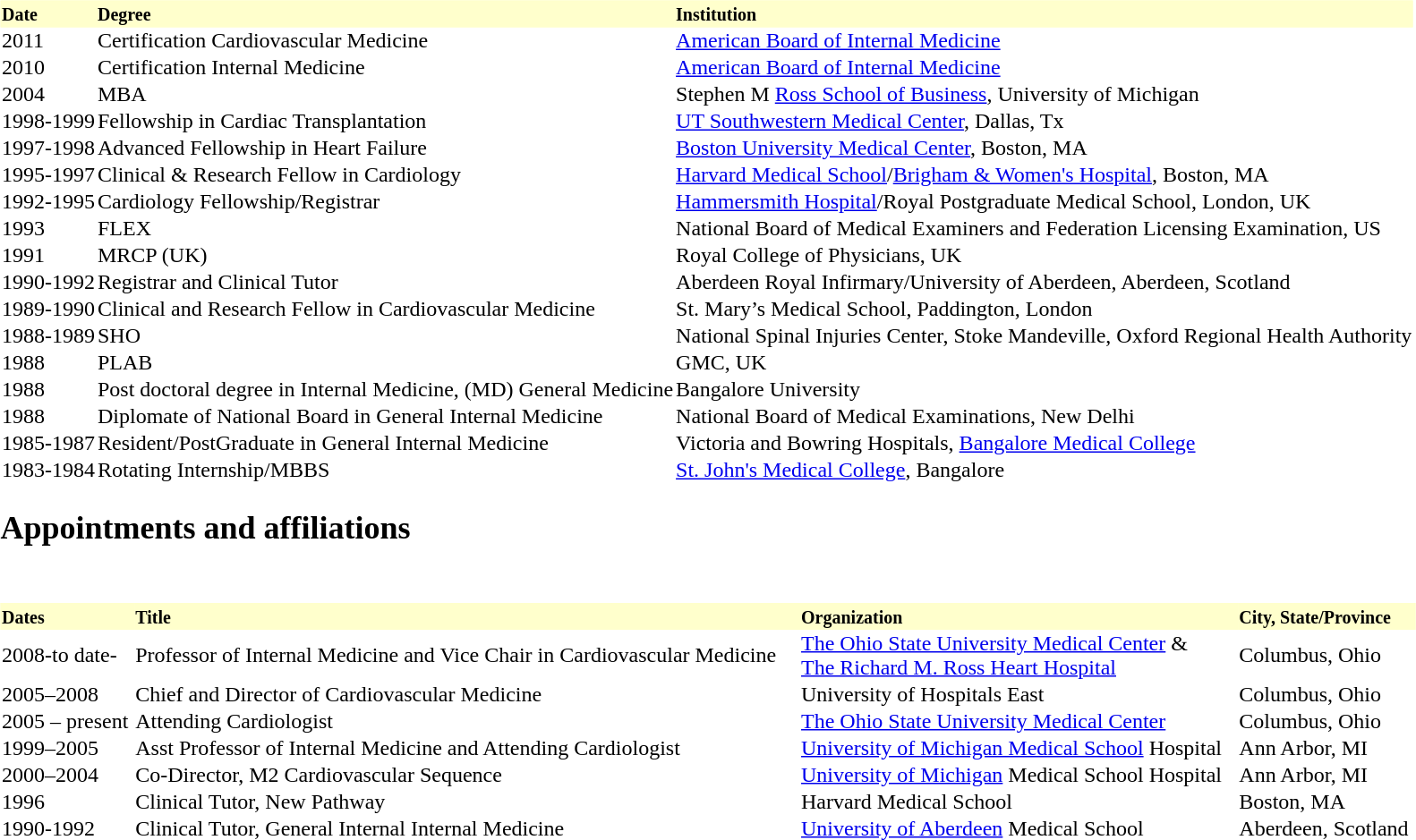<table ->
<tr>
<td colspan=3><br><table border=0 width=100% cellspacing=0>
<tr bgcolor=#FFFFCC>
<td bgcolor=#FFFFCC><small><strong>Date</strong></small></td>
<td bgcolor=#FFFFCC><small><strong>Degree</strong></small></td>
<td bgcolor=#FFFFCC><small><strong>Institution</strong></small></td>
</tr>
<tr>
<td>2011</td>
<td>Certification Cardiovascular Medicine</td>
<td><a href='#'>American Board of Internal Medicine</a></td>
</tr>
<tr>
<td>2010</td>
<td>Certification Internal Medicine</td>
<td><a href='#'>American Board of Internal Medicine</a></td>
<td></td>
</tr>
<tr>
<td>2004</td>
<td>MBA</td>
<td>Stephen M <a href='#'>Ross School of Business</a>, University of Michigan</td>
</tr>
<tr>
<td>1998-1999</td>
<td>Fellowship in Cardiac Transplantation</td>
<td><a href='#'>UT Southwestern Medical Center</a>, Dallas, Tx</td>
</tr>
<tr>
<td>1997-1998</td>
<td>Advanced Fellowship in Heart Failure</td>
<td><a href='#'>Boston University Medical Center</a>, Boston, MA</td>
</tr>
<tr>
<td>1995-1997</td>
<td>Clinical & Research Fellow in Cardiology</td>
<td><a href='#'>Harvard Medical School</a>/<a href='#'>Brigham & Women's Hospital</a>, Boston, MA</td>
</tr>
<tr>
<td>1992-1995</td>
<td>Cardiology Fellowship/Registrar</td>
<td><a href='#'>Hammersmith Hospital</a>/Royal Postgraduate Medical School, London, UK</td>
</tr>
<tr>
<td>1993</td>
<td>FLEX</td>
<td>National Board of Medical Examiners and Federation Licensing Examination, US</td>
</tr>
<tr>
<td>1991</td>
<td>MRCP (UK)</td>
<td>Royal College of Physicians, UK</td>
</tr>
<tr>
<td>1990-1992</td>
<td>Registrar and Clinical Tutor</td>
<td>Aberdeen Royal Infirmary/University of Aberdeen, Aberdeen, Scotland</td>
</tr>
<tr>
<td>1989-1990</td>
<td>Clinical and Research Fellow in Cardiovascular Medicine</td>
<td>St. Mary’s Medical School, Paddington, London</td>
</tr>
<tr>
<td>1988-1989</td>
<td>SHO</td>
<td>National Spinal Injuries Center, Stoke Mandeville, Oxford Regional Health Authority</td>
</tr>
<tr>
<td>1988</td>
<td>PLAB</td>
<td>GMC, UK</td>
</tr>
<tr>
<td>1988</td>
<td>Post doctoral degree in Internal Medicine, (MD) General Medicine</td>
<td>Bangalore University</td>
</tr>
<tr>
<td>1988</td>
<td>Diplomate of National Board in General Internal Medicine</td>
<td>National Board of Medical Examinations, New Delhi</td>
</tr>
<tr>
<td>1985-1987</td>
<td>Resident/PostGraduate in General Internal Medicine</td>
<td>Victoria and Bowring Hospitals, <a href='#'>Bangalore Medical College</a></td>
</tr>
<tr>
<td>1983-1984</td>
<td>Rotating Internship/MBBS</td>
<td><a href='#'>St. John's Medical College</a>, Bangalore</td>
</tr>
<tr>
</tr>
</table>
<h2>Appointments and affiliations</h2></td>
</tr>
<tr>
<td colspan=3><br><table border=0 width=100% cellspacing=0>
<tr bgcolor=#FFFFCC>
<td bgcolor=#FFFFCC><small><strong>Dates</strong></small></td>
<td bgcolor=#FFFFCC><small><strong>Title</strong></small></td>
<td bgcolor=#FFFFCC><small><strong>Organization</strong></small></td>
<td bgcolor=#FFFFCC><small><strong>City, State/Province</strong></small></td>
</tr>
<tr>
<td>2008-to date-</td>
<td>Professor of Internal Medicine and Vice Chair in Cardiovascular Medicine</td>
<td><a href='#'>The Ohio State University Medical Center</a> &<br> <a href='#'>The Richard M. Ross Heart Hospital</a></td>
<td>Columbus, Ohio</td>
</tr>
<tr>
<td>2005–2008</td>
<td>Chief and Director of Cardiovascular Medicine</td>
<td>University of Hospitals East</td>
<td>Columbus, Ohio</td>
</tr>
<tr>
<td>2005 – present</td>
<td>Attending Cardiologist</td>
<td><a href='#'>The Ohio State University Medical Center</a></td>
<td>Columbus, Ohio</td>
</tr>
<tr>
<td>1999–2005</td>
<td>Asst Professor of Internal Medicine and Attending Cardiologist</td>
<td><a href='#'>University of Michigan Medical School</a> Hospital</td>
<td>Ann Arbor, MI</td>
</tr>
<tr>
<td>2000–2004</td>
<td>Co-Director, M2 Cardiovascular Sequence</td>
<td><a href='#'>University of Michigan</a> Medical School Hospital</td>
<td>Ann Arbor, MI</td>
</tr>
<tr>
<td>1996</td>
<td>Clinical Tutor, New Pathway</td>
<td>Harvard Medical School</td>
<td>Boston, MA</td>
</tr>
<tr>
<td>1990-1992</td>
<td>Clinical Tutor, General Internal Internal Medicine</td>
<td><a href='#'>University of Aberdeen</a> Medical School</td>
<td>Aberdeen, Scotland</td>
</tr>
</table>
</td>
</tr>
</table>
